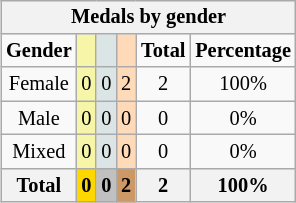<table class=wikitable style="font-size:85%; float:right;text-align:center">
<tr bgcolor=EFEFEF>
<th colspan=6>Medals by gender</th>
</tr>
<tr>
<td><strong>Gender</strong></td>
<td bgcolor=F7F6A8></td>
<td bgcolor=DCE5E5></td>
<td bgcolor=FFDAB9></td>
<td><strong>Total</strong></td>
<td><strong>Percentage</strong></td>
</tr>
<tr>
<td>Female</td>
<td bgcolor=F7F6A8>0</td>
<td bgcolor=DCE5E5>0</td>
<td bgcolor=FFDAB9>2</td>
<td>2</td>
<td>100%</td>
</tr>
<tr>
<td>Male</td>
<td bgcolor=F7F6A8>0</td>
<td bgcolor=DCE5E5>0</td>
<td bgcolor=FFDAB9>0</td>
<td>0</td>
<td>0%</td>
</tr>
<tr>
<td>Mixed</td>
<td bgcolor=F7F6A8>0</td>
<td bgcolor=DCE5E5>0</td>
<td bgcolor=FFDAB9>0</td>
<td>0</td>
<td>0%</td>
</tr>
<tr>
<th>Total</th>
<th style="background:gold;">0</th>
<th style="background:silver;">0</th>
<th style="background:#c96;">2</th>
<th>2</th>
<th>100%</th>
</tr>
</table>
